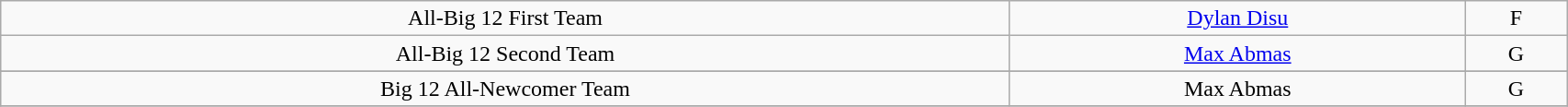<table class="wikitable" style="width: 90%;text-align: center;">
<tr align="center">
<td rowspan="1">All-Big 12 First Team</td>
<td><a href='#'>Dylan Disu</a></td>
<td>F</td>
</tr>
<tr align="center">
<td rowspan="1">All-Big 12 Second Team</td>
<td><a href='#'>Max Abmas</a></td>
<td>G</td>
</tr>
<tr>
</tr>
<tr align="center">
<td rowspan="1">Big 12 All-Newcomer Team</td>
<td>Max Abmas</td>
<td>G</td>
</tr>
<tr>
</tr>
</table>
